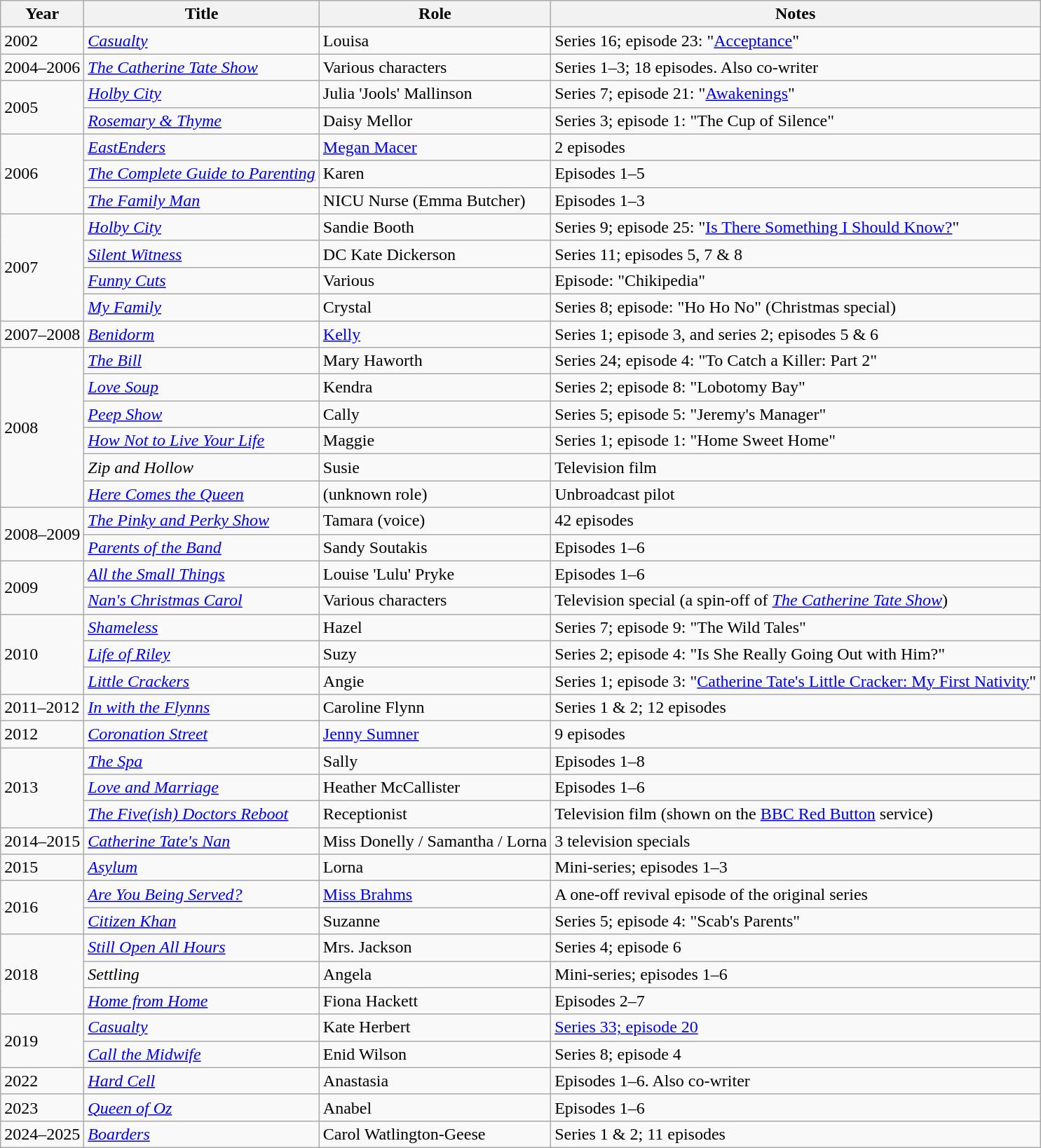<table class="wikitable sortable">
<tr>
<th>Year</th>
<th>Title</th>
<th>Role</th>
<th class="unsortable">Notes</th>
</tr>
<tr>
<td>2002</td>
<td><em><a href='#'>Casualty</a></em></td>
<td>Louisa</td>
<td>Series 16; episode 23: "<a href='#'>Acceptance</a>"</td>
</tr>
<tr>
<td>2004–2006</td>
<td><em><a href='#'>The Catherine Tate Show</a></em></td>
<td>Various characters</td>
<td>Series 1–3; 18 episodes. Also co-writer</td>
</tr>
<tr>
<td rowspan="2">2005</td>
<td><em><a href='#'>Holby City</a></em></td>
<td>Julia 'Jools' Mallinson</td>
<td>Series 7; episode 21: "<a href='#'>Awakenings</a>"</td>
</tr>
<tr>
<td><em><a href='#'>Rosemary & Thyme</a></em></td>
<td>Daisy Mellor</td>
<td>Series 3; episode 1: "The Cup of Silence"</td>
</tr>
<tr>
<td rowspan="3">2006</td>
<td><em><a href='#'>EastEnders</a></em></td>
<td><a href='#'>Megan Macer</a></td>
<td>2 episodes</td>
</tr>
<tr>
<td><em><a href='#'>The Complete Guide to Parenting</a></em></td>
<td>Karen</td>
<td>Episodes 1–5</td>
</tr>
<tr>
<td><em><a href='#'>The Family Man</a></em></td>
<td>NICU Nurse (Emma Butcher)</td>
<td>Episodes 1–3</td>
</tr>
<tr>
<td rowspan="4">2007</td>
<td><em><a href='#'>Holby City</a></em></td>
<td>Sandie Booth</td>
<td>Series 9; episode 25: "<a href='#'>Is There Something I Should Know?</a>"</td>
</tr>
<tr>
<td><em><a href='#'>Silent Witness</a></em></td>
<td>DC Kate Dickerson</td>
<td>Series 11; episodes 5, 7 & 8</td>
</tr>
<tr>
<td><em><a href='#'>Funny Cuts</a></em></td>
<td>Various</td>
<td>Episode: "Chikipedia"</td>
</tr>
<tr>
<td><em><a href='#'>My Family</a></em></td>
<td>Crystal</td>
<td>Series 8; episode: "Ho Ho No" (Christmas special)</td>
</tr>
<tr>
<td>2007–2008</td>
<td><em><a href='#'>Benidorm</a></em></td>
<td><a href='#'>Kelly</a></td>
<td>Series 1; episode 3, and series 2; episodes 5 & 6</td>
</tr>
<tr>
<td rowspan="6">2008</td>
<td><em><a href='#'>The Bill</a></em></td>
<td>Mary Haworth</td>
<td>Series 24; episode 4: "To Catch a Killer: Part 2"</td>
</tr>
<tr>
<td><em><a href='#'>Love Soup</a></em></td>
<td>Kendra</td>
<td>Series 2; episode 8: "Lobotomy Bay"</td>
</tr>
<tr>
<td><em><a href='#'>Peep Show</a></em></td>
<td>Cally</td>
<td>Series 5; episode 5: "Jeremy's Manager"</td>
</tr>
<tr>
<td><em><a href='#'>How Not to Live Your Life</a></em></td>
<td>Maggie</td>
<td>Series 1; episode 1: "Home Sweet Home"</td>
</tr>
<tr>
<td><em>Zip and Hollow</em></td>
<td>Susie</td>
<td>Television film</td>
</tr>
<tr>
<td><em><a href='#'>Here Comes the Queen</a></em></td>
<td>(unknown role)</td>
<td>Unbroadcast pilot</td>
</tr>
<tr>
<td rowspan="2">2008–2009</td>
<td><em><a href='#'>The Pinky and Perky Show</a></em></td>
<td>Tamara (voice)</td>
<td>42 episodes</td>
</tr>
<tr>
<td><em><a href='#'>Parents of the Band</a></em></td>
<td>Sandy Soutakis</td>
<td>Episodes 1–6</td>
</tr>
<tr>
<td rowspan="2">2009</td>
<td><em><a href='#'>All the Small Things</a></em></td>
<td>Louise 'Lulu' Pryke</td>
<td>Episodes 1–6</td>
</tr>
<tr>
<td><em><a href='#'>Nan's Christmas Carol</a></em></td>
<td>Various characters</td>
<td>Television special (a spin-off of <em><a href='#'>The Catherine Tate Show</a></em>)</td>
</tr>
<tr>
<td rowspan="3">2010</td>
<td><em><a href='#'>Shameless</a></em></td>
<td>Hazel</td>
<td>Series 7; episode 9: "The Wild Tales"</td>
</tr>
<tr>
<td><em><a href='#'>Life of Riley</a></em></td>
<td>Suzy</td>
<td>Series 2; episode 4: "Is She Really Going Out with Him?"</td>
</tr>
<tr>
<td><em><a href='#'>Little Crackers</a></em></td>
<td>Angie</td>
<td>Series 1; episode 3: "<a href='#'>Catherine Tate's Little Cracker: My First Nativity</a>"</td>
</tr>
<tr>
<td>2011–2012</td>
<td><em><a href='#'>In with the Flynns</a></em></td>
<td>Caroline Flynn</td>
<td>Series 1 & 2; 12 episodes</td>
</tr>
<tr>
<td>2012</td>
<td><em><a href='#'>Coronation Street</a></em></td>
<td><a href='#'>Jenny Sumner</a></td>
<td>9 episodes</td>
</tr>
<tr>
<td rowspan="3">2013</td>
<td><em><a href='#'>The Spa</a></em></td>
<td>Sally</td>
<td>Episodes 1–8</td>
</tr>
<tr>
<td><em><a href='#'>Love and Marriage</a></em></td>
<td>Heather McCallister</td>
<td>Episodes 1–6</td>
</tr>
<tr>
<td><em><a href='#'>The Five(ish) Doctors Reboot</a></em></td>
<td>Receptionist</td>
<td>Television film (shown on the <a href='#'>BBC Red Button</a> service)</td>
</tr>
<tr>
<td>2014–2015</td>
<td><em><a href='#'>Catherine Tate's Nan</a></em></td>
<td>Miss Donelly / Samantha / Lorna</td>
<td>3 television specials</td>
</tr>
<tr>
<td>2015</td>
<td><em><a href='#'>Asylum</a></em></td>
<td>Lorna</td>
<td>Mini-series; episodes 1–3</td>
</tr>
<tr>
<td rowspan="2">2016</td>
<td><em><a href='#'>Are You Being Served?</a></em></td>
<td><a href='#'>Miss Brahms</a></td>
<td>A one-off revival episode of the original series</td>
</tr>
<tr>
<td><em><a href='#'>Citizen Khan</a></em></td>
<td>Suzanne</td>
<td>Series 5; episode 4: "Scab's Parents"</td>
</tr>
<tr>
<td rowspan="3">2018</td>
<td><em><a href='#'>Still Open All Hours</a></em></td>
<td>Mrs. Jackson</td>
<td>Series 4; episode 6</td>
</tr>
<tr>
<td><em>Settling</em></td>
<td>Angela</td>
<td>Mini-series; episodes 1–6</td>
</tr>
<tr>
<td><em><a href='#'>Home from Home</a></em></td>
<td>Fiona Hackett</td>
<td>Episodes 2–7</td>
</tr>
<tr>
<td rowspan="2">2019</td>
<td><em><a href='#'>Casualty</a></em></td>
<td>Kate Herbert</td>
<td><a href='#'>Series 33; episode 20</a></td>
</tr>
<tr>
<td><em><a href='#'>Call the Midwife</a></em></td>
<td>Enid Wilson</td>
<td>Series 8; episode 4</td>
</tr>
<tr>
<td>2022</td>
<td><em><a href='#'>Hard Cell</a></em></td>
<td>Anastasia</td>
<td>Episodes 1–6. Also co-writer</td>
</tr>
<tr>
<td>2023</td>
<td><em><a href='#'>Queen of Oz</a></em></td>
<td>Anabel</td>
<td>Episodes 1–6</td>
</tr>
<tr>
<td>2024–2025</td>
<td><a href='#'><em>Boarders</em></a></td>
<td>Carol Watlington-Geese</td>
<td>Series 1 & 2; 11 episodes</td>
</tr>
</table>
